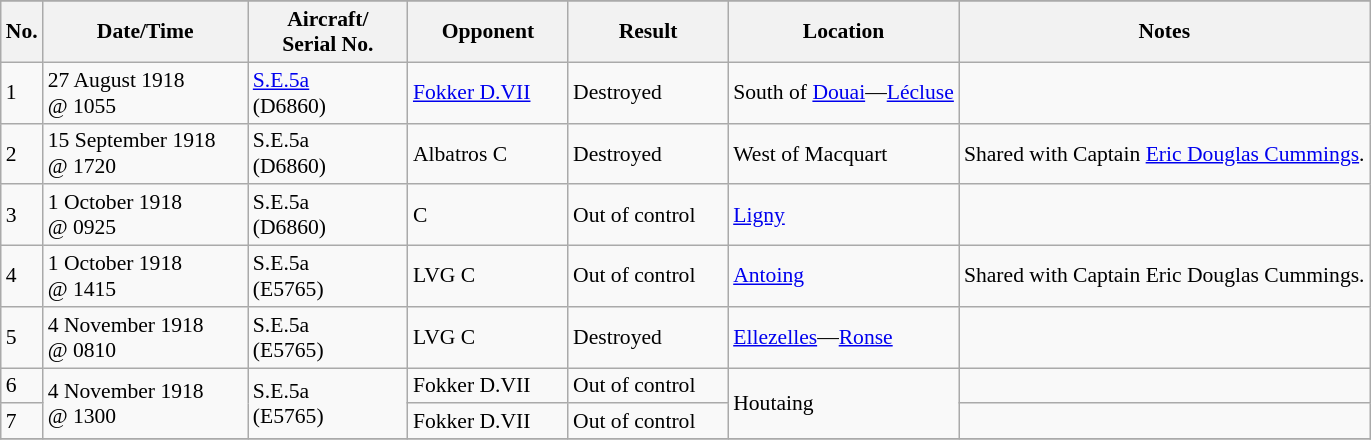<table class="wikitable" style="font-size:90%;">
<tr>
</tr>
<tr>
<th>No.</th>
<th width="130">Date/Time</th>
<th width="100">Aircraft/<br>Serial No.</th>
<th width="100">Opponent</th>
<th width="100">Result</th>
<th>Location</th>
<th>Notes</th>
</tr>
<tr>
<td>1</td>
<td>27 August 1918<br>@ 1055</td>
<td><a href='#'>S.E.5a</a><br>(D6860)</td>
<td><a href='#'>Fokker D.VII</a></td>
<td>Destroyed</td>
<td>South of <a href='#'>Douai</a>—<a href='#'>Lécluse</a></td>
<td></td>
</tr>
<tr>
<td>2</td>
<td>15 September 1918<br>@ 1720</td>
<td>S.E.5a<br>(D6860)</td>
<td>Albatros C</td>
<td>Destroyed</td>
<td>West of Macquart</td>
<td>Shared with Captain <a href='#'>Eric Douglas Cummings</a>.</td>
</tr>
<tr>
<td>3</td>
<td>1 October 1918<br>@ 0925</td>
<td>S.E.5a<br>(D6860)</td>
<td>C</td>
<td>Out of control</td>
<td><a href='#'>Ligny</a></td>
<td></td>
</tr>
<tr>
<td>4</td>
<td>1 October 1918<br>@ 1415</td>
<td>S.E.5a<br>(E5765)</td>
<td>LVG C</td>
<td>Out of control</td>
<td><a href='#'>Antoing</a></td>
<td>Shared with Captain Eric Douglas Cummings.</td>
</tr>
<tr>
<td>5</td>
<td>4 November 1918<br>@ 0810</td>
<td>S.E.5a<br>(E5765)</td>
<td>LVG C</td>
<td>Destroyed</td>
<td><a href='#'>Ellezelles</a>—<a href='#'>Ronse</a></td>
<td></td>
</tr>
<tr>
<td>6</td>
<td rowspan="2">4 November 1918<br>@ 1300</td>
<td rowspan="2">S.E.5a<br>(E5765)</td>
<td>Fokker D.VII</td>
<td>Out of control</td>
<td rowspan="2">Houtaing</td>
<td></td>
</tr>
<tr>
<td>7</td>
<td>Fokker D.VII</td>
<td>Out of control</td>
<td></td>
</tr>
<tr>
</tr>
</table>
